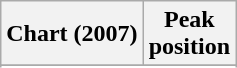<table class="wikitable sortable plainrowheaders">
<tr>
<th scope="col">Chart (2007)</th>
<th scope="col">Peak<br>position</th>
</tr>
<tr>
</tr>
<tr>
</tr>
<tr>
</tr>
</table>
